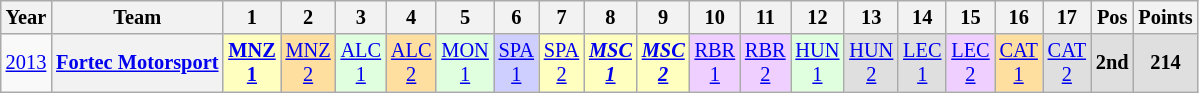<table class="wikitable" style="text-align:center; font-size:85%">
<tr>
<th>Year</th>
<th>Team</th>
<th>1</th>
<th>2</th>
<th>3</th>
<th>4</th>
<th>5</th>
<th>6</th>
<th>7</th>
<th>8</th>
<th>9</th>
<th>10</th>
<th>11</th>
<th>12</th>
<th>13</th>
<th>14</th>
<th>15</th>
<th>16</th>
<th>17</th>
<th>Pos</th>
<th>Points</th>
</tr>
<tr>
<td><a href='#'>2013</a></td>
<th nowrap><a href='#'>Fortec Motorsport</a></th>
<td style="background:#FFFFBF;"><strong><a href='#'>MNZ<br>1</a></strong><br></td>
<td style="background:#FFDF9F;"><a href='#'>MNZ<br>2</a><br></td>
<td style="background:#DFFFDF;"><a href='#'>ALC<br>1</a><br></td>
<td style="background:#FFDF9F;"><a href='#'>ALC<br>2</a><br></td>
<td style="background:#DFFFDF;"><a href='#'>MON<br>1</a><br></td>
<td style="background:#CFCFFF;"><a href='#'>SPA<br>1</a><br></td>
<td style="background:#FFFFBF;"><a href='#'>SPA<br>2</a><br></td>
<td style="background:#FFFFBF;"><strong><em><a href='#'>MSC<br>1</a></em></strong><br></td>
<td style="background:#FFFFBF;"><strong><em><a href='#'>MSC<br>2</a></em></strong><br></td>
<td style="background:#EFCFFF;"><a href='#'>RBR<br>1</a><br></td>
<td style="background:#EFCFFF;"><a href='#'>RBR<br>2</a><br></td>
<td style="background:#DFFFDF;"><a href='#'>HUN<br>1</a><br></td>
<td style="background:#DFDFDF;"><a href='#'>HUN<br>2</a><br></td>
<td style="background:#DFDFDF;"><a href='#'>LEC<br>1</a><br></td>
<td style="background:#EFCFFF;"><a href='#'>LEC<br>2</a><br></td>
<td style="background:#FFDF9F;"><a href='#'>CAT<br>1</a><br></td>
<td style="background:#DFDFDF;"><a href='#'>CAT<br>2</a><br></td>
<th style="background:#DFDFDF;">2nd</th>
<th style="background:#DFDFDF;">214</th>
</tr>
</table>
